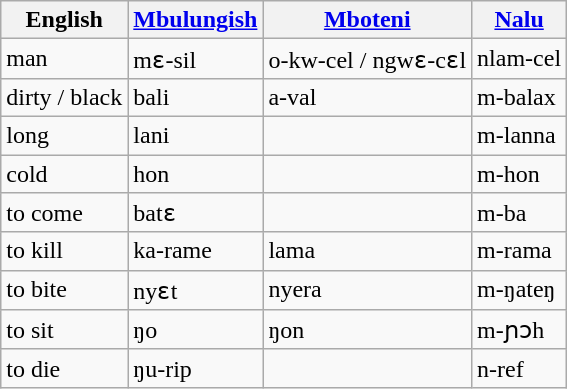<table class="wikitable">
<tr>
<th>English</th>
<th><a href='#'>Mbulungish</a></th>
<th><a href='#'>Mboteni</a></th>
<th><a href='#'>Nalu</a></th>
</tr>
<tr>
<td>man</td>
<td>mɛ-sil</td>
<td>o-kw-cel /   ngwɛ-cɛl</td>
<td>nlam-cel</td>
</tr>
<tr>
<td>dirty / black</td>
<td>bali</td>
<td>a-val</td>
<td>m-balax</td>
</tr>
<tr>
<td>long</td>
<td>lani</td>
<td></td>
<td>m-lanna</td>
</tr>
<tr>
<td>cold</td>
<td>hon</td>
<td></td>
<td>m-hon</td>
</tr>
<tr>
<td>to come</td>
<td>batɛ</td>
<td></td>
<td>m-ba</td>
</tr>
<tr>
<td>to kill</td>
<td>ka-rame</td>
<td>lama</td>
<td>m-rama</td>
</tr>
<tr>
<td>to bite</td>
<td>nyɛt</td>
<td>nyera</td>
<td>m-ŋateŋ</td>
</tr>
<tr>
<td>to sit</td>
<td>ŋo</td>
<td>ŋon</td>
<td>m-ɲɔh</td>
</tr>
<tr>
<td>to die</td>
<td>ŋu-rip</td>
<td></td>
<td>n-ref</td>
</tr>
</table>
